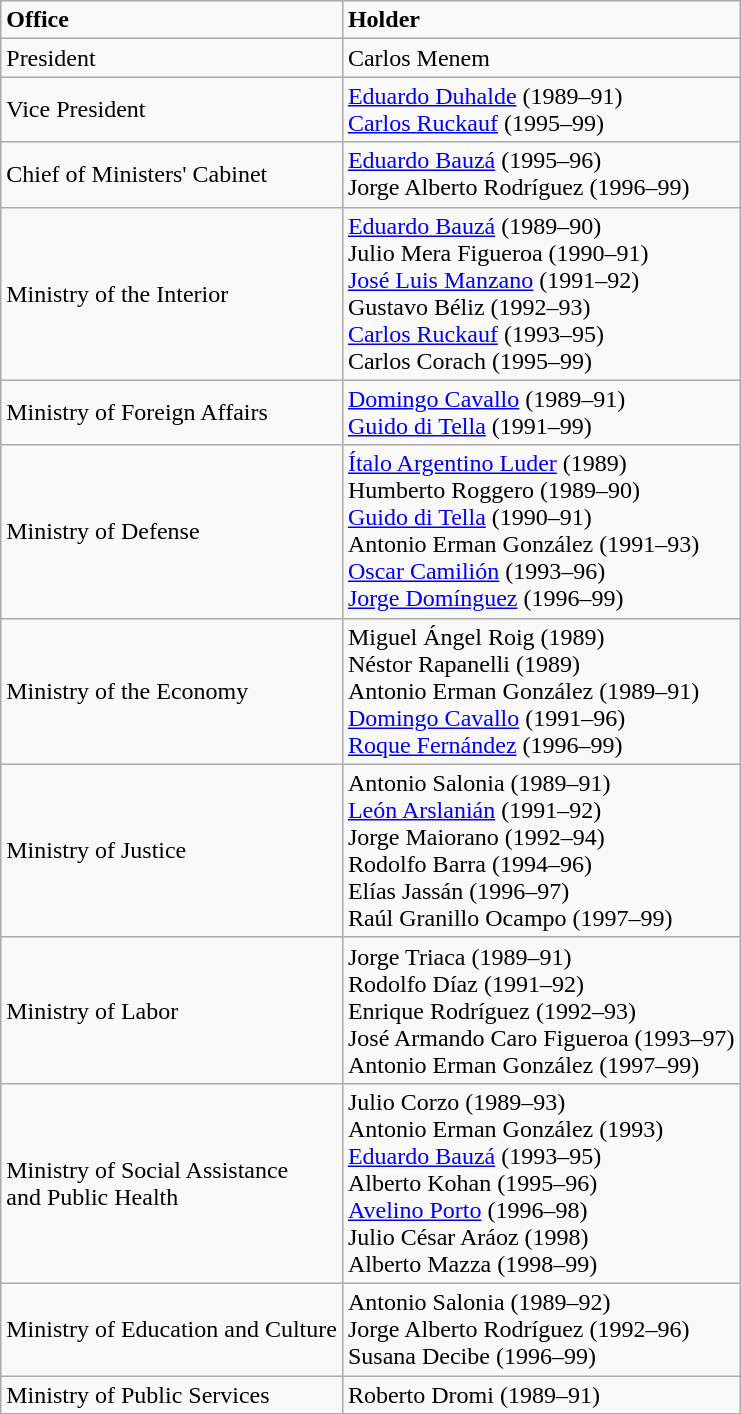<table class="wikitable">
<tr>
<td><strong>Office</strong></td>
<td><strong>Holder</strong></td>
</tr>
<tr>
<td>President</td>
<td>Carlos Menem</td>
</tr>
<tr>
<td>Vice President</td>
<td><a href='#'>Eduardo Duhalde</a> (1989–91)<br><a href='#'>Carlos Ruckauf</a> (1995–99)</td>
</tr>
<tr>
<td>Chief of Ministers' Cabinet</td>
<td><a href='#'>Eduardo Bauzá</a> (1995–96)<br>Jorge Alberto Rodríguez (1996–99)</td>
</tr>
<tr>
<td>Ministry of the Interior</td>
<td><a href='#'>Eduardo Bauzá</a> (1989–90)<br>Julio Mera Figueroa (1990–91)<br><a href='#'>José Luis Manzano</a> (1991–92)<br>Gustavo Béliz (1992–93)<br><a href='#'>Carlos Ruckauf</a> (1993–95)<br>Carlos Corach (1995–99)</td>
</tr>
<tr>
<td>Ministry of Foreign Affairs</td>
<td><a href='#'>Domingo Cavallo</a> (1989–91)<br><a href='#'>Guido di Tella</a> (1991–99)</td>
</tr>
<tr>
<td>Ministry of Defense</td>
<td><a href='#'>Ítalo Argentino Luder</a> (1989)<br>Humberto Roggero (1989–90)<br><a href='#'>Guido di Tella</a> (1990–91)<br>Antonio Erman González (1991–93)<br><a href='#'>Oscar Camilión</a> (1993–96)<br><a href='#'>Jorge Domínguez</a> (1996–99)</td>
</tr>
<tr>
<td>Ministry of the Economy</td>
<td>Miguel Ángel Roig (1989)<br>Néstor Rapanelli (1989)<br>Antonio Erman González (1989–91)<br><a href='#'>Domingo Cavallo</a> (1991–96)<br><a href='#'>Roque Fernández</a> (1996–99)</td>
</tr>
<tr>
<td>Ministry of Justice</td>
<td>Antonio Salonia (1989–91)<br><a href='#'>León Arslanián</a> (1991–92)<br>Jorge Maiorano (1992–94)<br>Rodolfo Barra (1994–96)<br>Elías Jassán (1996–97)<br>Raúl Granillo Ocampo (1997–99)</td>
</tr>
<tr>
<td>Ministry of Labor</td>
<td>Jorge Triaca (1989–91)<br>Rodolfo Díaz (1991–92)<br>Enrique Rodríguez (1992–93)<br>José Armando Caro Figueroa (1993–97)<br>Antonio Erman González (1997–99)</td>
</tr>
<tr>
<td>Ministry of Social Assistance<br> and Public Health</td>
<td>Julio Corzo (1989–93)<br>Antonio Erman González (1993)<br><a href='#'>Eduardo Bauzá</a> (1993–95)<br>Alberto Kohan (1995–96)<br><a href='#'>Avelino Porto</a> (1996–98)<br>Julio César Aráoz (1998)<br>Alberto Mazza (1998–99)</td>
</tr>
<tr>
<td>Ministry of Education and Culture</td>
<td>Antonio Salonia (1989–92)<br>Jorge Alberto Rodríguez (1992–96)<br>Susana Decibe (1996–99)</td>
</tr>
<tr>
<td>Ministry of Public Services</td>
<td>Roberto Dromi (1989–91)</td>
</tr>
</table>
